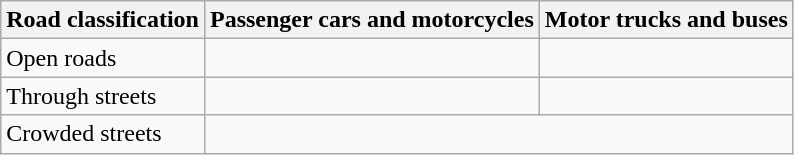<table class="wikitable" style="text-align:center;">
<tr>
<th>Road classification</th>
<th>Passenger cars and motorcycles</th>
<th>Motor trucks and buses</th>
</tr>
<tr>
<td style="text-align: left;">Open roads</td>
<td></td>
<td></td>
</tr>
<tr>
<td style="text-align: left;">Through streets</td>
<td></td>
<td></td>
</tr>
<tr>
<td style="text-align: left;">Crowded streets</td>
<td colspan=2></td>
</tr>
</table>
